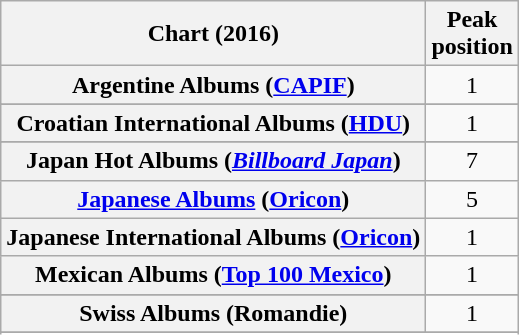<table class="wikitable sortable plainrowheaders" style="text-align:center">
<tr>
<th scope="col">Chart (2016)</th>
<th scope="col">Peak<br>position</th>
</tr>
<tr>
<th scope="row">Argentine Albums (<a href='#'>CAPIF</a>)</th>
<td>1</td>
</tr>
<tr>
</tr>
<tr>
</tr>
<tr>
</tr>
<tr>
</tr>
<tr>
</tr>
<tr>
</tr>
<tr>
<th scope="row">Croatian International Albums (<a href='#'>HDU</a>)</th>
<td>1</td>
</tr>
<tr>
</tr>
<tr>
</tr>
<tr>
</tr>
<tr>
</tr>
<tr>
</tr>
<tr>
</tr>
<tr>
</tr>
<tr>
</tr>
<tr>
</tr>
<tr>
</tr>
<tr>
<th scope="row">Japan Hot Albums (<em><a href='#'>Billboard Japan</a></em>)</th>
<td>7</td>
</tr>
<tr>
<th scope="row"><a href='#'>Japanese Albums</a> (<a href='#'>Oricon</a>)</th>
<td>5</td>
</tr>
<tr>
<th scope="row">Japanese International Albums (<a href='#'>Oricon</a>)</th>
<td>1</td>
</tr>
<tr>
<th scope="row">Mexican Albums (<a href='#'>Top 100 Mexico</a>)</th>
<td>1</td>
</tr>
<tr>
</tr>
<tr>
</tr>
<tr>
</tr>
<tr>
</tr>
<tr>
</tr>
<tr>
</tr>
<tr>
</tr>
<tr>
</tr>
<tr>
</tr>
<tr>
<th scope="row">Swiss Albums (Romandie)</th>
<td>1</td>
</tr>
<tr>
</tr>
<tr>
</tr>
<tr>
</tr>
<tr>
</tr>
<tr>
</tr>
<tr>
</tr>
<tr>
</tr>
</table>
